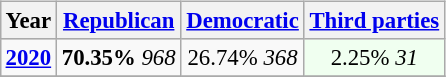<table class="wikitable" style="float:right; font-size:95%;">
<tr bgcolor=lightgrey>
<th>Year</th>
<th><a href='#'>Republican</a></th>
<th><a href='#'>Democratic</a></th>
<th><a href='#'>Third parties</a></th>
</tr>
<tr>
<td style="text-align:center;" ><strong><a href='#'>2020</a></strong></td>
<td style="text-align:center;" ><strong>70.35%</strong> <em>968</em></td>
<td style="text-align:center;" >26.74% <em>368</em></td>
<td style="text-align:center; background:honeyDew;">2.25% <em>31</em></td>
</tr>
<tr>
</tr>
</table>
